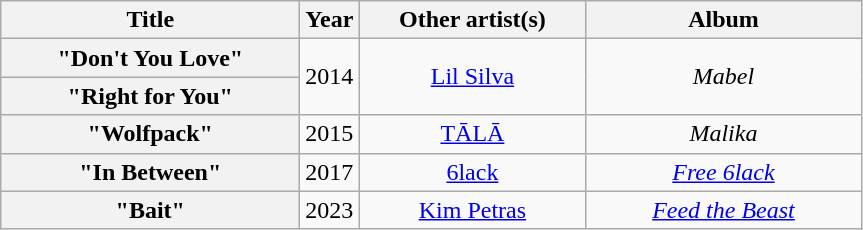<table class="wikitable plainrowheaders" style="text-align:center">
<tr>
<th scope="col" style="width:12em;">Title</th>
<th scope="col">Year</th>
<th scope="col" style="width:9em;">Other artist(s)</th>
<th scope="col" style="width:11em;">Album</th>
</tr>
<tr>
<th scope="row">"Don't You Love"</th>
<td rowspan="2">2014</td>
<td rowspan="2"><a href='#'>Lil Silva</a></td>
<td rowspan="2"><em>Mabel</em></td>
</tr>
<tr>
<th scope="row">"Right for You"</th>
</tr>
<tr>
<th scope="row">"Wolfpack"</th>
<td>2015</td>
<td><a href='#'>TĀLĀ</a></td>
<td><em>Malika</em></td>
</tr>
<tr>
<th scope="row">"In Between"</th>
<td>2017</td>
<td><a href='#'>6lack</a></td>
<td><em><a href='#'>Free 6lack</a></em></td>
</tr>
<tr>
<th scope="row">"Bait"</th>
<td>2023</td>
<td><a href='#'>Kim Petras</a></td>
<td><em><a href='#'>Feed the Beast</a></em></td>
</tr>
</table>
